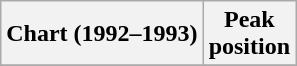<table class="wikitable sortable">
<tr>
<th align="left">Chart (1992–1993)</th>
<th align="center">Peak<br>position</th>
</tr>
<tr>
</tr>
</table>
